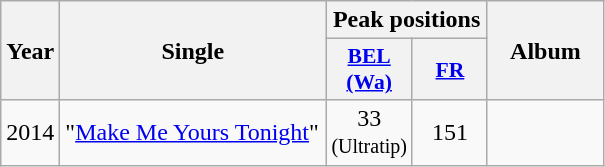<table class="wikitable">
<tr>
<th rowspan="2" style="text-align:center; width:10px;">Year</th>
<th rowspan="2" style="text-align:center; width:170px;">Single</th>
<th colspan="2" style="text-align:center; width:20px;">Peak positions</th>
<th rowspan="2" style="text-align:center; width:70px;">Album</th>
</tr>
<tr>
<th scope="col" style="width:3em;font-size:90%;"><a href='#'>BEL <br>(Wa)</a><br></th>
<th scope="col" style="width:3em;font-size:90%;"><a href='#'>FR</a><br></th>
</tr>
<tr>
<td style="text-align:center;">2014</td>
<td>"<a href='#'>Make Me Yours Tonight</a>"</td>
<td style="text-align:center;">33<br><small>(Ultratip)</small></td>
<td style="text-align:center;">151</td>
<td style="text-align:center;"></td>
</tr>
</table>
